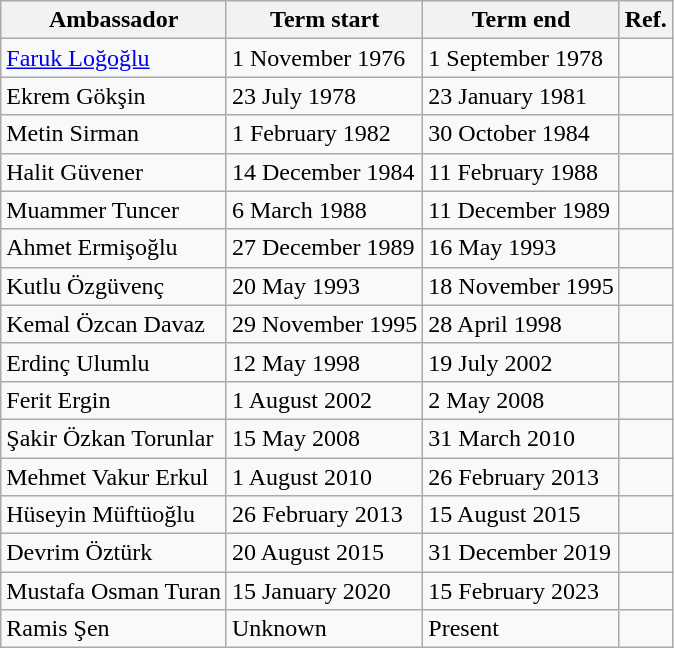<table class="wikitable">
<tr>
<th>Ambassador</th>
<th>Term start</th>
<th>Term end</th>
<th>Ref.</th>
</tr>
<tr>
<td><a href='#'>Faruk Loğoğlu</a></td>
<td>1 November 1976</td>
<td>1 September 1978</td>
<td></td>
</tr>
<tr>
<td>Ekrem Gökşin</td>
<td>23 July 1978</td>
<td>23 January 1981</td>
<td></td>
</tr>
<tr>
<td>Metin Sirman</td>
<td>1 February 1982</td>
<td>30 October 1984</td>
<td></td>
</tr>
<tr>
<td>Halit Güvener</td>
<td>14 December 1984</td>
<td>11 February 1988</td>
<td></td>
</tr>
<tr>
<td>Muammer Tuncer</td>
<td>6 March 1988</td>
<td>11 December 1989</td>
<td></td>
</tr>
<tr>
<td>Ahmet Ermişoğlu</td>
<td>27 December 1989</td>
<td>16 May 1993</td>
<td></td>
</tr>
<tr>
<td>Kutlu Özgüvenç</td>
<td>20 May 1993</td>
<td>18 November 1995</td>
<td></td>
</tr>
<tr>
<td>Kemal Özcan Davaz</td>
<td>29 November 1995</td>
<td>28 April 1998</td>
<td></td>
</tr>
<tr>
<td>Erdinç Ulumlu</td>
<td>12 May 1998</td>
<td>19 July 2002</td>
<td></td>
</tr>
<tr>
<td>Ferit Ergin</td>
<td>1 August 2002</td>
<td>2 May 2008</td>
<td></td>
</tr>
<tr>
<td>Şakir Özkan Torunlar</td>
<td>15 May 2008</td>
<td>31 March 2010</td>
<td></td>
</tr>
<tr>
<td>Mehmet Vakur Erkul</td>
<td>1 August 2010</td>
<td>26 February 2013</td>
<td></td>
</tr>
<tr>
<td>Hüseyin Müftüoğlu</td>
<td>26 February 2013</td>
<td>15 August 2015</td>
<td></td>
</tr>
<tr>
<td>Devrim Öztürk</td>
<td>20 August 2015</td>
<td>31 December 2019</td>
<td></td>
</tr>
<tr>
<td>Mustafa Osman Turan</td>
<td>15 January 2020</td>
<td>15 February 2023</td>
<td></td>
</tr>
<tr>
<td>Ramis Şen</td>
<td>Unknown</td>
<td>Present</td>
<td></td>
</tr>
</table>
